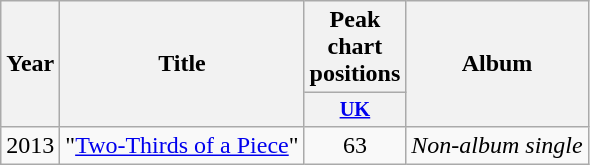<table class="wikitable" style="text-align:center;">
<tr>
<th scope="col" rowspan="2">Year</th>
<th scope="col" rowspan="2">Title</th>
<th scope="col">Peak chart positions</th>
<th scope="col" rowspan="2">Album</th>
</tr>
<tr>
<th scope="col" style="width:3em;font-size:85%;"><a href='#'>UK</a><br></th>
</tr>
<tr>
<td>2013</td>
<td>"<a href='#'>Two-Thirds of a Piece</a>"</td>
<td>63</td>
<td><em>Non-album single</em></td>
</tr>
</table>
